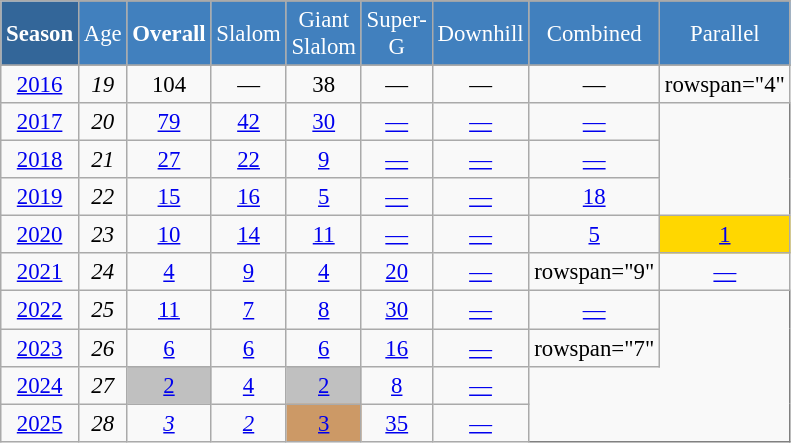<table class="wikitable" style="font-size:95%; text-align:center; border:grey solid 1px; border-collapse:collapse;" width="40%">
<tr style="background-color:#369; color:white;">
<td rowspan="2" colspan="1" width="10%"><strong>Season</strong></td>
</tr>
<tr style="background-color:#4180be; color:white;">
<td width="5%">Age</td>
<td width="5%"><strong>Overall</strong></td>
<td width="5%">Slalom</td>
<td width="5%">Giant<br>Slalom</td>
<td width="5%">Super-G</td>
<td width="5%">Downhill</td>
<td width="5%">Combined</td>
<td width="5%">Parallel</td>
</tr>
<tr style="background-color:#8CB2D8; color:white;">
</tr>
<tr>
<td><a href='#'>2016</a></td>
<td><em>19</em></td>
<td>104</td>
<td>—</td>
<td>38</td>
<td>—</td>
<td>—</td>
<td>—</td>
<td>rowspan="4" </td>
</tr>
<tr>
<td><a href='#'>2017</a></td>
<td><em>20</em></td>
<td><a href='#'>79</a></td>
<td><a href='#'>42</a></td>
<td><a href='#'>30</a></td>
<td><a href='#'>—</a></td>
<td><a href='#'>—</a></td>
<td><a href='#'>—</a></td>
</tr>
<tr>
<td><a href='#'>2018</a></td>
<td><em>21</em></td>
<td><a href='#'>27</a></td>
<td><a href='#'>22</a></td>
<td><a href='#'>9</a></td>
<td><a href='#'>—</a></td>
<td><a href='#'>—</a></td>
<td><a href='#'>—</a></td>
</tr>
<tr>
<td><a href='#'>2019</a></td>
<td><em>22</em></td>
<td><a href='#'>15</a></td>
<td><a href='#'>16</a></td>
<td><a href='#'>5</a></td>
<td><a href='#'>—</a></td>
<td><a href='#'>—</a></td>
<td><a href='#'>18</a></td>
</tr>
<tr>
<td><a href='#'>2020</a></td>
<td><em>23</em></td>
<td><a href='#'>10</a></td>
<td><a href='#'>14</a></td>
<td><a href='#'>11</a></td>
<td><a href='#'>—</a></td>
<td><a href='#'>—</a></td>
<td><a href='#'>5</a></td>
<td style="background:gold;"><a href='#'>1</a></td>
</tr>
<tr>
<td><a href='#'>2021</a></td>
<td><em>24</em></td>
<td><a href='#'>4</a></td>
<td><a href='#'>9</a></td>
<td><a href='#'>4</a></td>
<td><a href='#'>20</a></td>
<td><a href='#'>—</a></td>
<td>rowspan="9" </td>
<td><a href='#'>—</a></td>
</tr>
<tr>
<td><a href='#'>2022</a></td>
<td><em>25</em></td>
<td><a href='#'>11</a></td>
<td><a href='#'>7</a></td>
<td><a href='#'>8</a></td>
<td><a href='#'>30</a></td>
<td><a href='#'>—</a></td>
<td><a href='#'>—</a></td>
</tr>
<tr>
<td><a href='#'>2023</a></td>
<td><em>26</em></td>
<td><a href='#'>6</a></td>
<td><a href='#'>6</a></td>
<td><a href='#'>6</a></td>
<td><a href='#'>16</a></td>
<td><a href='#'>—</a></td>
<td>rowspan="7" </td>
</tr>
<tr>
<td><a href='#'>2024</a></td>
<td><em>27</em></td>
<td style="background:silver;"><a href='#'>2</a></td>
<td><a href='#'>4</a></td>
<td style="background:silver;"><a href='#'>2</a></td>
<td><a href='#'>8</a></td>
<td><a href='#'>—</a></td>
</tr>
<tr>
<td><a href='#'>2025</a></td>
<td><em>28</em></td>
<td><a href='#'><em>3</em></a></td>
<td><a href='#'><em>2</em></a></td>
<td style="background:#c96;"><a href='#'>3</a></td>
<td><a href='#'>35</a></td>
<td><a href='#'>—</a></td>
</tr>
</table>
